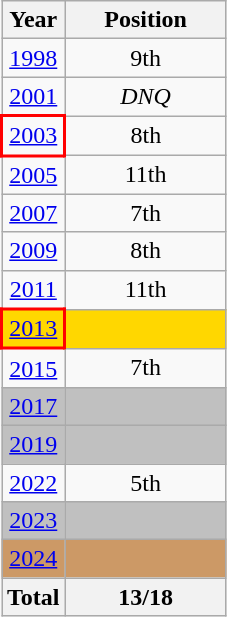<table class="wikitable" style="text-align: center;">
<tr>
<th>Year</th>
<th width="100">Position</th>
</tr>
<tr>
<td> <a href='#'>1998</a></td>
<td>9th</td>
</tr>
<tr>
<td> <a href='#'>2001</a></td>
<td colspan=2><em>DNQ</em></td>
</tr>
<tr>
<td style="border: 2px solid red;"> <a href='#'>2003</a></td>
<td>8th</td>
</tr>
<tr>
<td> <a href='#'>2005</a></td>
<td>11th</td>
</tr>
<tr>
<td> <a href='#'>2007</a></td>
<td>7th</td>
</tr>
<tr>
<td> <a href='#'>2009</a></td>
<td>8th</td>
</tr>
<tr>
<td> <a href='#'>2011</a></td>
<td>11th</td>
</tr>
<tr bgcolor=gold>
<td style="border: 2px solid red"> <a href='#'>2013</a></td>
<td></td>
</tr>
<tr>
<td> <a href='#'>2015</a></td>
<td>7th</td>
</tr>
<tr bgcolor=silver>
<td> <a href='#'>2017</a></td>
<td></td>
</tr>
<tr bgcolor=silver>
<td> <a href='#'>2019</a></td>
<td></td>
</tr>
<tr>
<td> <a href='#'>2022</a></td>
<td>5th</td>
</tr>
<tr bgcolor=silver>
<td> <a href='#'>2023</a></td>
<td></td>
</tr>
<tr bgcolor=cc9966>
<td> <a href='#'>2024</a></td>
<td></td>
</tr>
<tr>
<th>Total</th>
<th>13/18</th>
</tr>
</table>
